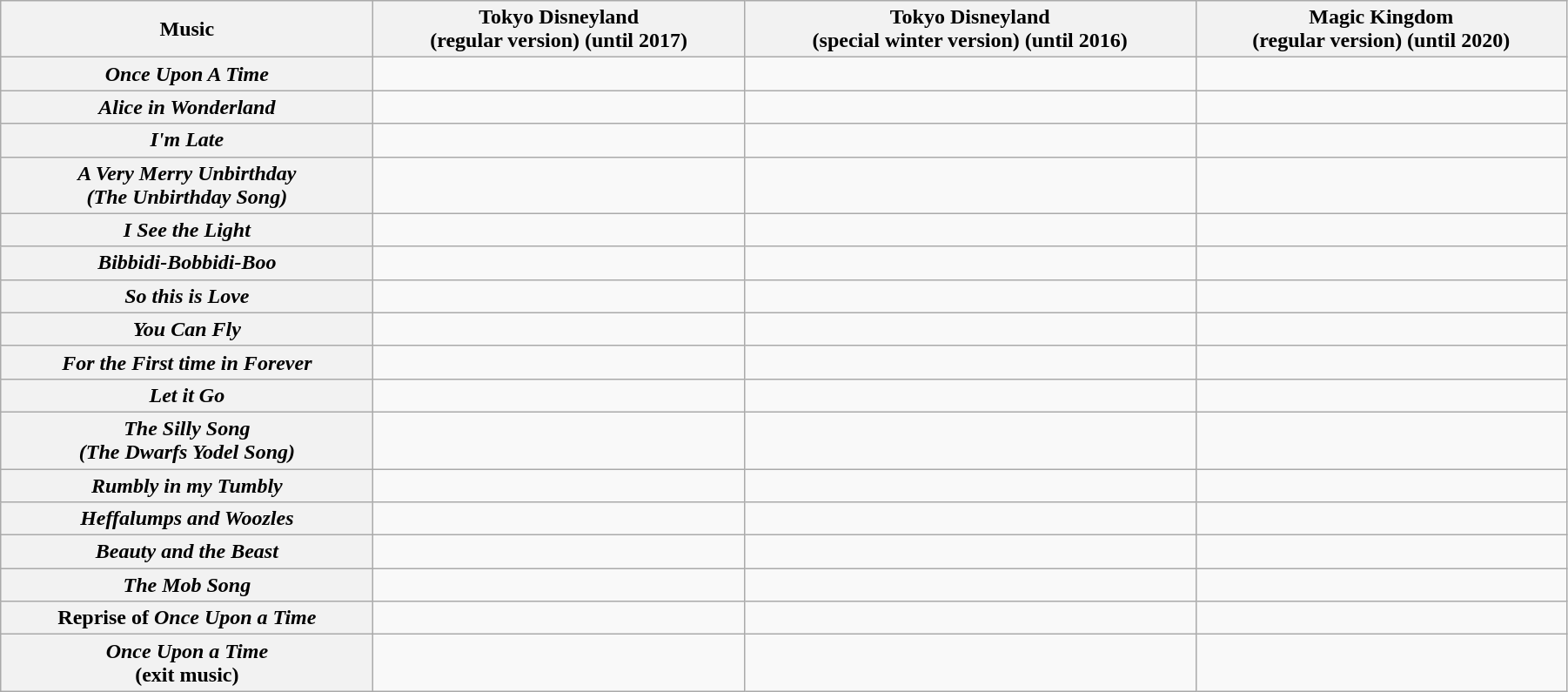<table class="wikitable" style="text-align:center" width="95%">
<tr>
<th>Music</th>
<th>Tokyo Disneyland <br>(regular version) (until 2017)</th>
<th>Tokyo Disneyland <br>(special winter version) (until 2016)</th>
<th>Magic Kingdom <br>(regular version) (until 2020)</th>
</tr>
<tr>
<th scope="row"><em>Once Upon A Time</em></th>
<td></td>
<td></td>
<td></td>
</tr>
<tr>
<th scope="row"><em>Alice in Wonderland</em></th>
<td></td>
<td></td>
<td></td>
</tr>
<tr>
<th scope="row"><em>I'm Late</em></th>
<td></td>
<td></td>
<td></td>
</tr>
<tr>
<th scope="row"><em>A Very Merry Unbirthday<br>(The Unbirthday Song)</em></th>
<td></td>
<td></td>
<td></td>
</tr>
<tr>
<th scope="row"><em>I See the Light</em></th>
<td></td>
<td></td>
<td></td>
</tr>
<tr>
<th scope="row"><em>Bibbidi-Bobbidi-Boo</em></th>
<td></td>
<td></td>
<td></td>
</tr>
<tr>
<th scope="row"><em>So this is Love</em></th>
<td></td>
<td></td>
<td></td>
</tr>
<tr>
<th scope="row"><em>You Can Fly</em></th>
<td></td>
<td></td>
<td></td>
</tr>
<tr>
<th scope="row"><em>For the First time in Forever</em></th>
<td></td>
<td></td>
<td></td>
</tr>
<tr>
<th scope="row"><em>Let it Go</em></th>
<td></td>
<td></td>
<td></td>
</tr>
<tr>
<th scope="row"><em>The Silly Song<br>(The Dwarfs Yodel Song)</em></th>
<td></td>
<td></td>
<td></td>
</tr>
<tr>
<th scope="row"><em>Rumbly in my Tumbly</em></th>
<td></td>
<td></td>
<td></td>
</tr>
<tr>
<th scope="row"><em>Heffalumps and Woozles</em></th>
<td></td>
<td></td>
<td></td>
</tr>
<tr>
<th scope="row"><em>Beauty and the Beast</em></th>
<td></td>
<td></td>
<td></td>
</tr>
<tr>
<th scope="row"><em>The Mob Song</em></th>
<td></td>
<td></td>
<td></td>
</tr>
<tr>
<th scope="row">Reprise of <em>Once Upon a Time</em></th>
<td></td>
<td></td>
<td></td>
</tr>
<tr>
<th scope="row"><em>Once Upon a Time</em><br>(exit music)</th>
<td></td>
<td></td>
<td></td>
</tr>
</table>
